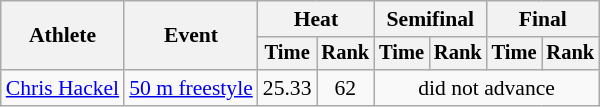<table class=wikitable style="font-size:90%">
<tr>
<th rowspan="2">Athlete</th>
<th rowspan="2">Event</th>
<th colspan="2">Heat</th>
<th colspan="2">Semifinal</th>
<th colspan="2">Final</th>
</tr>
<tr style="font-size:95%">
<th>Time</th>
<th>Rank</th>
<th>Time</th>
<th>Rank</th>
<th>Time</th>
<th>Rank</th>
</tr>
<tr align=center>
<td align=left><a href='#'>Chris Hackel</a></td>
<td align=left><a href='#'>50 m freestyle</a></td>
<td>25.33</td>
<td>62</td>
<td colspan=4>did not advance</td>
</tr>
</table>
